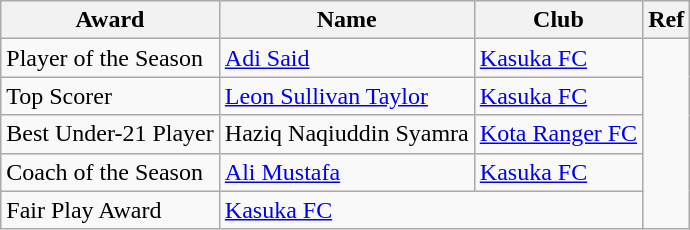<table class="wikitable">
<tr>
<th>Award</th>
<th>Name</th>
<th>Club</th>
<th>Ref</th>
</tr>
<tr>
<td>Player of the Season</td>
<td> <a href='#'>Adi Said</a></td>
<td><a href='#'>Kasuka FC</a></td>
<td rowspan=5></td>
</tr>
<tr>
<td>Top Scorer</td>
<td> <a href='#'>Leon Sullivan Taylor</a></td>
<td><a href='#'>Kasuka FC</a></td>
</tr>
<tr>
<td>Best Under-21 Player</td>
<td> Haziq Naqiuddin Syamra</td>
<td><a href='#'>Kota Ranger FC</a></td>
</tr>
<tr>
<td>Coach of the Season</td>
<td> <a href='#'>Ali Mustafa</a></td>
<td><a href='#'>Kasuka FC</a></td>
</tr>
<tr>
<td>Fair Play Award</td>
<td colspan=2><a href='#'>Kasuka FC</a></td>
</tr>
</table>
